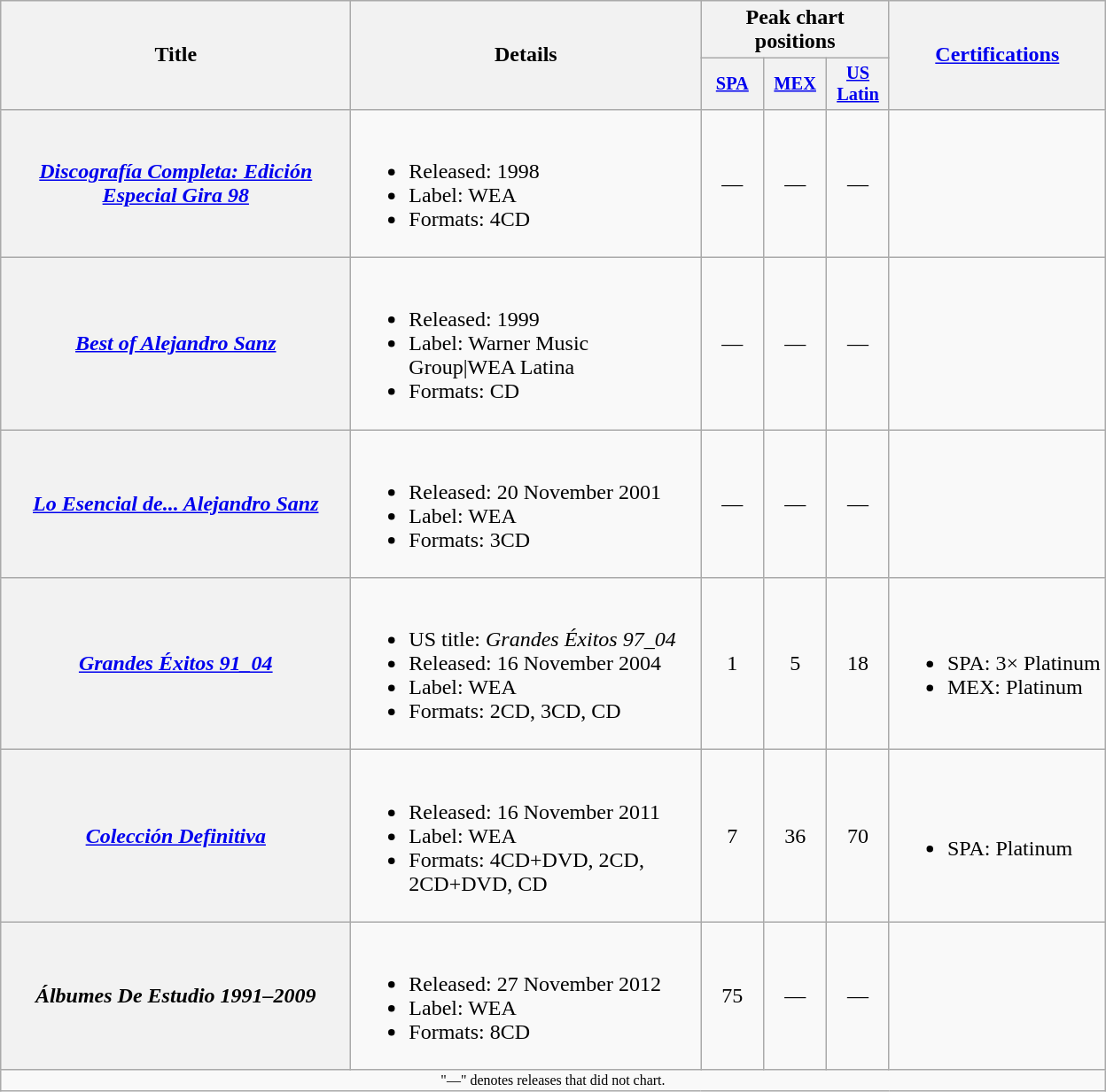<table class="wikitable plainrowheaders" style="text-align:center;">
<tr>
<th rowspan="2" style="width:16em;">Title</th>
<th rowspan="2" style="width:16em;">Details</th>
<th colspan="3">Peak chart positions</th>
<th rowspan="2"><a href='#'>Certifications</a></th>
</tr>
<tr>
<th scope="col" style="width:3em;font-size:85%;"><a href='#'>SPA</a><br></th>
<th scope="col" style="width:3em;font-size:85%;"><a href='#'>MEX</a><br></th>
<th scope="col" style="width:3em;font-size:85%;"><a href='#'>US<br>Latin</a><br></th>
</tr>
<tr>
<th scope="row"><em><a href='#'>Discografía Completa: Edición Especial Gira 98</a></em></th>
<td style="text-align:left;"><br><ul><li>Released: 1998</li><li>Label: WEA</li><li>Formats: 4CD</li></ul></td>
<td>—</td>
<td>—</td>
<td>—</td>
<td style="text-align:left;"></td>
</tr>
<tr>
<th scope="row"><em><a href='#'>Best of Alejandro Sanz</a></em></th>
<td style="text-align:left;"><br><ul><li>Released: 1999</li><li>Label: Warner Music Group|WEA Latina</li><li>Formats: CD</li></ul></td>
<td>—</td>
<td>—</td>
<td>—</td>
<td style="text-align:left;"></td>
</tr>
<tr>
<th scope="row"><em><a href='#'>Lo Esencial de... Alejandro Sanz</a></em></th>
<td style="text-align:left;"><br><ul><li>Released: 20 November 2001</li><li>Label: WEA</li><li>Formats: 3CD</li></ul></td>
<td>—</td>
<td>—</td>
<td>—</td>
<td style="text-align:left;"></td>
</tr>
<tr>
<th scope="row"><em><a href='#'>Grandes Éxitos 91_04</a></em></th>
<td style="text-align:left;"><br><ul><li>US title: <em>Grandes Éxitos 97_04</em></li><li>Released: 16 November 2004</li><li>Label: WEA</li><li>Formats: 2CD, 3CD, CD</li></ul></td>
<td>1</td>
<td>5</td>
<td>18</td>
<td style="text-align:left;"><br><ul><li>SPA: 3× Platinum</li><li>MEX: Platinum</li></ul></td>
</tr>
<tr>
<th scope="row"><em><a href='#'>Colección Definitiva</a></em></th>
<td style="text-align:left;"><br><ul><li>Released: 16 November 2011</li><li>Label: WEA</li><li>Formats: 4CD+DVD, 2CD, 2CD+DVD, CD</li></ul></td>
<td>7</td>
<td>36</td>
<td>70</td>
<td style="text-align:left;"><br><ul><li>SPA: Platinum</li></ul></td>
</tr>
<tr>
<th scope="row"><em>Álbumes De Estudio 1991–2009</em></th>
<td style="text-align:left;"><br><ul><li>Released: 27 November 2012</li><li>Label: WEA</li><li>Formats: 8CD</li></ul></td>
<td>75</td>
<td>—</td>
<td>—</td>
<td style="text-align:left;"></td>
</tr>
<tr>
<td colspan="7" style="font-size:8pt;">"—" denotes releases that did not chart.</td>
</tr>
</table>
